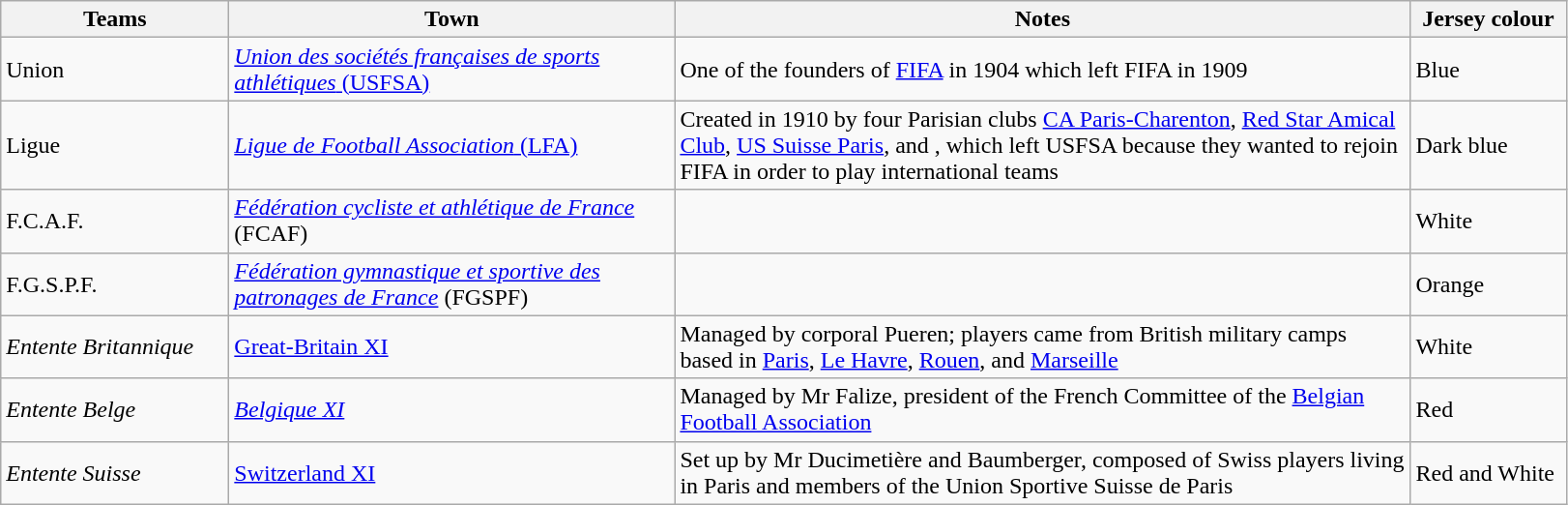<table class="wikitable">
<tr>
<th width=150px>Teams</th>
<th width=300px>Town</th>
<th width=500px>Notes</th>
<th width=100px>Jersey colour</th>
</tr>
<tr>
<td> Union</td>
<td><a href='#'><em>Union des sociétés françaises de sports athlétiques</em> (USFSA)</a></td>
<td>One of the founders of <a href='#'>FIFA</a> in 1904 which left FIFA in 1909</td>
<td>Blue</td>
</tr>
<tr>
<td> Ligue</td>
<td><a href='#'><em>Ligue de Football Association</em> (LFA)</a></td>
<td>Created in 1910 by four Parisian clubs <a href='#'>CA Paris-Charenton</a>, <a href='#'>Red Star Amical Club</a>, <a href='#'>US Suisse Paris</a>, and , which left USFSA because they wanted to rejoin FIFA in order to play international teams</td>
<td>Dark blue</td>
</tr>
<tr>
<td> F.C.A.F.</td>
<td><a href='#'><em>Fédération cycliste et athlétique de France</em></a> (FCAF)</td>
<td></td>
<td>White</td>
</tr>
<tr>
<td> F.G.S.P.F.</td>
<td><a href='#'><em>Fédération gymnastique et sportive des patronages de France</em></a> (FGSPF)</td>
<td></td>
<td>Orange</td>
</tr>
<tr>
<td> <em>Entente Britannique</em></td>
<td><a href='#'>Great-Britain XI</a></td>
<td>Managed by corporal Pueren; players came from British military camps based in <a href='#'>Paris</a>, <a href='#'>Le Havre</a>, <a href='#'>Rouen</a>, and <a href='#'>Marseille</a></td>
<td>White</td>
</tr>
<tr>
<td> <em>Entente Belge</em></td>
<td><a href='#'><em>Belgique XI</em></a></td>
<td>Managed by Mr Falize, president of the French Committee of the <a href='#'>Belgian Football Association</a></td>
<td>Red</td>
</tr>
<tr>
<td> <em>Entente Suisse</em></td>
<td><a href='#'>Switzerland XI</a></td>
<td>Set up by Mr Ducimetière and Baumberger, composed of Swiss players living in Paris and members of the Union Sportive Suisse de Paris</td>
<td>Red and White</td>
</tr>
</table>
